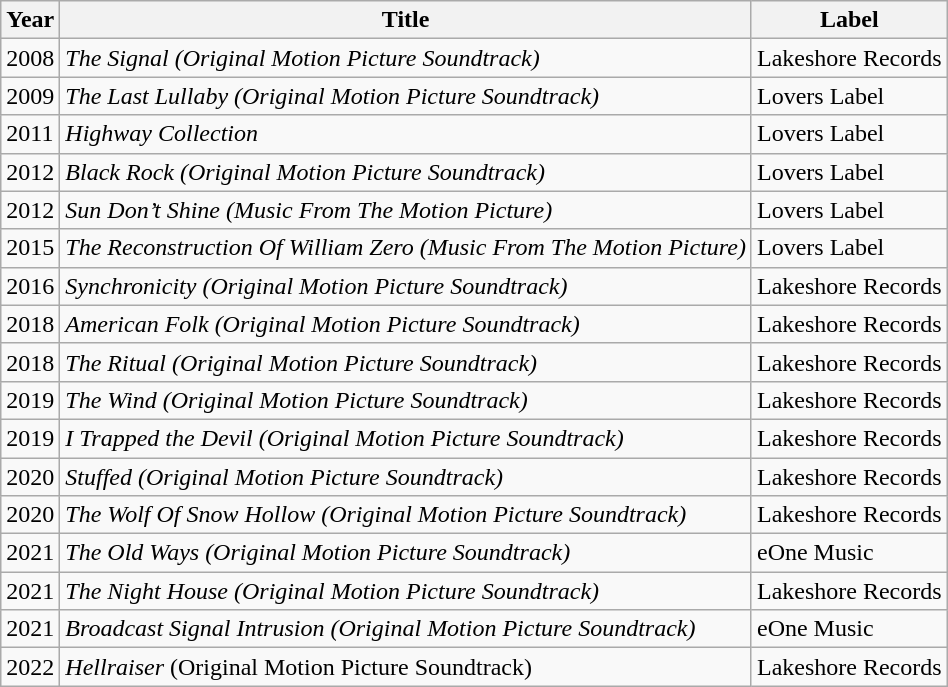<table class= "wikitable">
<tr>
<th>Year</th>
<th>Title</th>
<th>Label</th>
</tr>
<tr>
<td>2008</td>
<td><em>The Signal (Original Motion Picture Soundtrack)</em></td>
<td>Lakeshore Records</td>
</tr>
<tr>
<td>2009</td>
<td><em>The Last Lullaby  (Original Motion Picture Soundtrack)</em></td>
<td>Lovers Label</td>
</tr>
<tr>
<td>2011</td>
<td><em>Highway Collection</em></td>
<td>Lovers Label</td>
</tr>
<tr>
<td>2012</td>
<td><em>Black Rock (Original Motion Picture Soundtrack)</em></td>
<td>Lovers Label</td>
</tr>
<tr>
<td>2012</td>
<td><em>Sun Don’t Shine (Music From The Motion Picture)</em></td>
<td>Lovers Label</td>
</tr>
<tr>
<td>2015</td>
<td><em>The Reconstruction Of William Zero (Music From The Motion Picture)</em></td>
<td>Lovers Label</td>
</tr>
<tr>
<td>2016</td>
<td><em>Synchronicity (Original Motion Picture Soundtrack)</em></td>
<td>Lakeshore Records</td>
</tr>
<tr>
<td>2018</td>
<td><em>American Folk (Original Motion Picture Soundtrack)</em></td>
<td>Lakeshore Records</td>
</tr>
<tr>
<td>2018</td>
<td><em>The Ritual (Original Motion Picture Soundtrack)</em></td>
<td>Lakeshore Records</td>
</tr>
<tr>
<td>2019</td>
<td><em>The Wind (Original Motion Picture Soundtrack)</em></td>
<td>Lakeshore Records</td>
</tr>
<tr>
<td>2019</td>
<td><em>I Trapped the Devil (Original Motion Picture Soundtrack)</em></td>
<td>Lakeshore Records</td>
</tr>
<tr>
<td>2020</td>
<td><em>Stuffed (Original Motion Picture Soundtrack)</em></td>
<td>Lakeshore Records</td>
</tr>
<tr>
<td>2020</td>
<td><em>The Wolf Of Snow Hollow (Original Motion Picture Soundtrack)</em></td>
<td>Lakeshore Records</td>
</tr>
<tr>
<td>2021</td>
<td><em>The Old Ways (Original Motion Picture Soundtrack)</em></td>
<td>eOne Music</td>
</tr>
<tr>
<td>2021</td>
<td><em>The Night House (Original Motion Picture Soundtrack)</em></td>
<td>Lakeshore Records</td>
</tr>
<tr>
<td>2021</td>
<td><em>Broadcast Signal Intrusion (Original Motion Picture Soundtrack)</em></td>
<td>eOne Music</td>
</tr>
<tr>
<td>2022</td>
<td><em>Hellraiser</em> (Original Motion Picture Soundtrack)</td>
<td>Lakeshore Records</td>
</tr>
</table>
